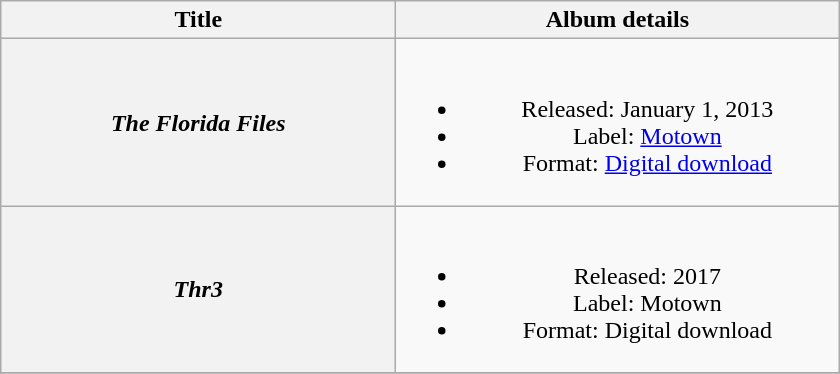<table class="wikitable plainrowheaders" style="text-align:center;">
<tr>
<th scope="col" style="width:16em;">Title</th>
<th scope="col" style="width:18em;">Album details</th>
</tr>
<tr>
<th scope="row"><em>The Florida Files</em></th>
<td><br><ul><li>Released: January 1, 2013</li><li>Label: <a href='#'>Motown</a></li><li>Format: <a href='#'>Digital download</a></li></ul></td>
</tr>
<tr>
<th scope="row"><em>Thr3</em></th>
<td><br><ul><li>Released: 2017</li><li>Label: Motown</li><li>Format: Digital download</li></ul></td>
</tr>
<tr>
</tr>
</table>
